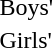<table>
<tr>
<td>Boys' <br></td>
<td></td>
<td></td>
<td></td>
</tr>
<tr>
<td>Girls' <br></td>
<td></td>
<td></td>
<td></td>
</tr>
</table>
